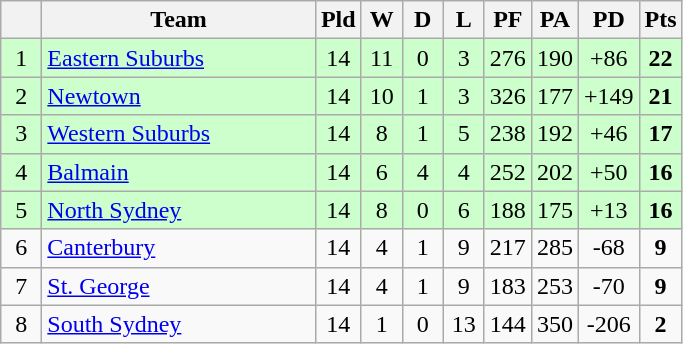<table class="wikitable" style="text-align:center;">
<tr>
<th style="width:20px;" abbr="Position"></th>
<th width=175>Team</th>
<th style="width:20px;" abbr="Played">Pld</th>
<th style="width:20px;" abbr="Won">W</th>
<th style="width:20px;" abbr="Drawn">D</th>
<th style="width:20px;" abbr="Lost">L</th>
<th style="width:20px;" abbr="Points for">PF</th>
<th style="width:20px;" abbr="Points against">PA</th>
<th style="width:20px;" abbr="Points difference">PD</th>
<th style="width:20px;" abbr="Points">Pts</th>
</tr>
<tr style="background:#cfc;">
<td>1</td>
<td style="text-align:left;"> <a href='#'>Eastern Suburbs</a></td>
<td>14</td>
<td>11</td>
<td>0</td>
<td>3</td>
<td>276</td>
<td>190</td>
<td>+86</td>
<td><strong>22</strong></td>
</tr>
<tr style="background:#cfc;">
<td>2</td>
<td style="text-align:left;"> <a href='#'>Newtown</a></td>
<td>14</td>
<td>10</td>
<td>1</td>
<td>3</td>
<td>326</td>
<td>177</td>
<td>+149</td>
<td><strong>21</strong></td>
</tr>
<tr style="background:#cfc;">
<td>3</td>
<td style="text-align:left;"> <a href='#'>Western Suburbs</a></td>
<td>14</td>
<td>8</td>
<td>1</td>
<td>5</td>
<td>238</td>
<td>192</td>
<td>+46</td>
<td><strong>17</strong></td>
</tr>
<tr style="background:#cfc;">
<td>4</td>
<td style="text-align:left;"> <a href='#'>Balmain</a></td>
<td>14</td>
<td>6</td>
<td>4</td>
<td>4</td>
<td>252</td>
<td>202</td>
<td>+50</td>
<td><strong>16</strong></td>
</tr>
<tr style="background:#cfc;">
<td>5</td>
<td style="text-align:left;"> <a href='#'>North Sydney</a></td>
<td>14</td>
<td>8</td>
<td>0</td>
<td>6</td>
<td>188</td>
<td>175</td>
<td>+13</td>
<td><strong>16</strong></td>
</tr>
<tr>
<td>6</td>
<td style="text-align:left;"> <a href='#'>Canterbury</a></td>
<td>14</td>
<td>4</td>
<td>1</td>
<td>9</td>
<td>217</td>
<td>285</td>
<td>-68</td>
<td><strong>9</strong></td>
</tr>
<tr>
<td>7</td>
<td style="text-align:left;"> <a href='#'>St. George</a></td>
<td>14</td>
<td>4</td>
<td>1</td>
<td>9</td>
<td>183</td>
<td>253</td>
<td>-70</td>
<td><strong>9</strong></td>
</tr>
<tr>
<td>8</td>
<td style="text-align:left;"> <a href='#'>South Sydney</a></td>
<td>14</td>
<td>1</td>
<td>0</td>
<td>13</td>
<td>144</td>
<td>350</td>
<td>-206</td>
<td><strong>2</strong></td>
</tr>
</table>
